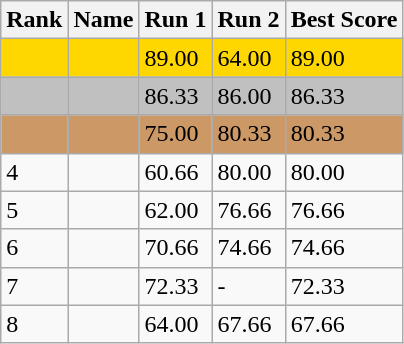<table class="wikitable">
<tr>
<th>Rank</th>
<th>Name</th>
<th>Run 1</th>
<th>Run 2</th>
<th>Best Score</th>
</tr>
<tr style="background:gold;">
<td></td>
<td></td>
<td>89.00</td>
<td>64.00</td>
<td>89.00</td>
</tr>
<tr style="background:silver;">
<td></td>
<td></td>
<td>86.33</td>
<td>86.00</td>
<td>86.33</td>
</tr>
<tr style="background:#CC9966;">
<td></td>
<td></td>
<td>75.00</td>
<td>80.33</td>
<td>80.33</td>
</tr>
<tr>
<td>4</td>
<td></td>
<td>60.66</td>
<td>80.00</td>
<td>80.00</td>
</tr>
<tr>
<td>5</td>
<td></td>
<td>62.00</td>
<td>76.66</td>
<td>76.66</td>
</tr>
<tr>
<td>6</td>
<td></td>
<td>70.66</td>
<td>74.66</td>
<td>74.66</td>
</tr>
<tr>
<td>7</td>
<td></td>
<td>72.33</td>
<td>-</td>
<td>72.33</td>
</tr>
<tr>
<td>8</td>
<td></td>
<td>64.00</td>
<td>67.66</td>
<td>67.66</td>
</tr>
</table>
